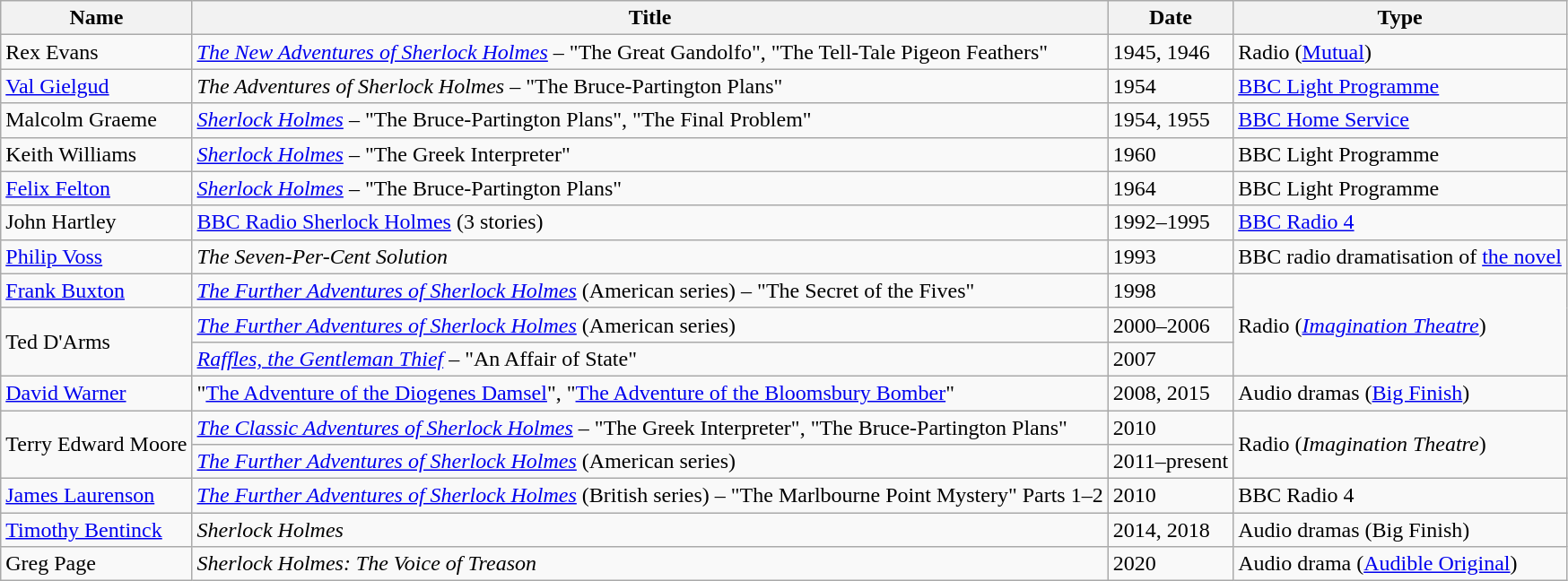<table class="wikitable sortable">
<tr>
<th>Name</th>
<th>Title</th>
<th>Date</th>
<th>Type</th>
</tr>
<tr>
<td>Rex Evans</td>
<td><em><a href='#'>The New Adventures of Sherlock Holmes</a></em> – "The Great Gandolfo", "The Tell-Tale Pigeon Feathers"</td>
<td>1945, 1946</td>
<td>Radio (<a href='#'>Mutual</a>)</td>
</tr>
<tr>
<td><a href='#'>Val Gielgud</a></td>
<td><em>The Adventures of Sherlock Holmes</em> – "The Bruce-Partington Plans"</td>
<td>1954</td>
<td><a href='#'>BBC Light Programme</a></td>
</tr>
<tr>
<td>Malcolm Graeme</td>
<td><em><a href='#'>Sherlock Holmes</a></em> – "The Bruce-Partington Plans", "The Final Problem"</td>
<td>1954, 1955</td>
<td><a href='#'>BBC Home Service</a></td>
</tr>
<tr>
<td>Keith Williams</td>
<td><em><a href='#'>Sherlock Holmes</a></em> – "The Greek Interpreter"</td>
<td>1960</td>
<td>BBC Light Programme</td>
</tr>
<tr>
<td><a href='#'>Felix Felton</a></td>
<td><em><a href='#'>Sherlock Holmes</a></em> – "The Bruce-Partington Plans"</td>
<td>1964</td>
<td>BBC Light Programme</td>
</tr>
<tr>
<td>John Hartley</td>
<td><a href='#'>BBC Radio Sherlock Holmes</a> (3 stories)</td>
<td>1992–1995</td>
<td><a href='#'>BBC Radio 4</a></td>
</tr>
<tr>
<td><a href='#'>Philip Voss</a></td>
<td><em>The Seven-Per-Cent Solution</em></td>
<td>1993</td>
<td>BBC radio dramatisation of <a href='#'>the novel</a></td>
</tr>
<tr>
<td><a href='#'>Frank Buxton</a></td>
<td><em><a href='#'>The Further Adventures of Sherlock Holmes</a></em> (American series) – "The Secret of the Fives"</td>
<td>1998</td>
<td rowspan="3">Radio (<em><a href='#'>Imagination Theatre</a></em>)</td>
</tr>
<tr>
<td rowspan="2">Ted D'Arms</td>
<td><em><a href='#'>The Further Adventures of Sherlock Holmes</a></em> (American series)</td>
<td>2000–2006</td>
</tr>
<tr>
<td><em><a href='#'>Raffles, the Gentleman Thief</a></em> – "An Affair of State"</td>
<td>2007</td>
</tr>
<tr>
<td><a href='#'>David Warner</a></td>
<td>"<a href='#'>The Adventure of the Diogenes Damsel</a>", "<a href='#'>The Adventure of the Bloomsbury Bomber</a>"</td>
<td>2008, 2015</td>
<td>Audio dramas (<a href='#'>Big Finish</a>)</td>
</tr>
<tr>
<td rowspan="2">Terry Edward Moore</td>
<td><em><a href='#'>The Classic Adventures of Sherlock Holmes</a></em> – "The Greek Interpreter", "The Bruce-Partington Plans"</td>
<td>2010</td>
<td rowspan="2">Radio (<em>Imagination Theatre</em>)</td>
</tr>
<tr>
<td><em><a href='#'>The Further Adventures of Sherlock Holmes</a></em> (American series)</td>
<td>2011–present</td>
</tr>
<tr>
<td><a href='#'>James Laurenson</a></td>
<td><em><a href='#'>The Further Adventures of Sherlock Holmes</a></em> (British series) – "The Marlbourne Point Mystery" Parts 1–2</td>
<td>2010</td>
<td>BBC Radio 4</td>
</tr>
<tr>
<td><a href='#'>Timothy Bentinck</a></td>
<td><em>Sherlock Holmes</em></td>
<td>2014, 2018</td>
<td>Audio dramas (Big Finish)</td>
</tr>
<tr>
<td>Greg Page</td>
<td><em>Sherlock Holmes: The Voice of Treason</em></td>
<td>2020</td>
<td>Audio drama (<a href='#'>Audible Original</a>)</td>
</tr>
</table>
